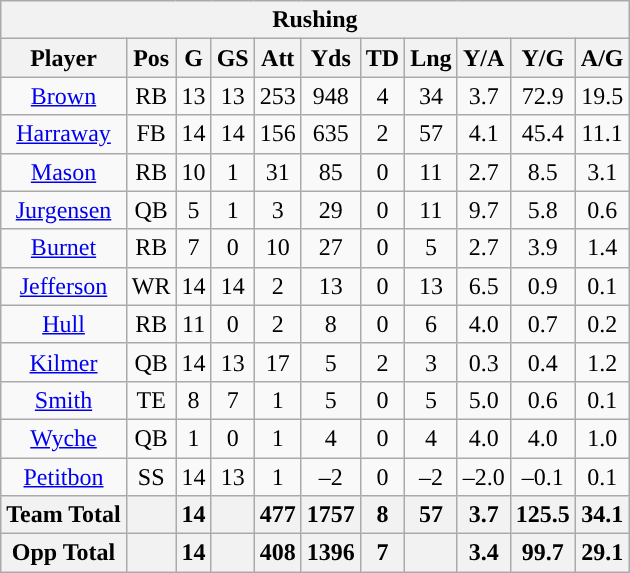<table class="wikitable" style="text-align:center">
<tr>
<th colspan="11">Rushing</th>
</tr>
<tr>
<th>Player</th>
<th>Pos</th>
<th>G</th>
<th>GS</th>
<th>Att</th>
<th>Yds</th>
<th>TD</th>
<th>Lng</th>
<th>Y/A</th>
<th>Y/G</th>
<th>A/G</th>
</tr>
<tr>
<td><a href='#'>Brown</a></td>
<td>RB</td>
<td>13</td>
<td>13</td>
<td>253</td>
<td>948</td>
<td>4</td>
<td>34</td>
<td>3.7</td>
<td>72.9</td>
<td>19.5</td>
</tr>
<tr>
<td><a href='#'>Harraway</a></td>
<td>FB</td>
<td>14</td>
<td>14</td>
<td>156</td>
<td>635</td>
<td>2</td>
<td>57</td>
<td>4.1</td>
<td>45.4</td>
<td>11.1</td>
</tr>
<tr>
<td><a href='#'>Mason</a></td>
<td>RB</td>
<td>10</td>
<td>1</td>
<td>31</td>
<td>85</td>
<td>0</td>
<td>11</td>
<td>2.7</td>
<td>8.5</td>
<td>3.1</td>
</tr>
<tr>
<td><a href='#'>Jurgensen</a></td>
<td>QB</td>
<td>5</td>
<td>1</td>
<td>3</td>
<td>29</td>
<td>0</td>
<td>11</td>
<td>9.7</td>
<td>5.8</td>
<td>0.6</td>
</tr>
<tr>
<td><a href='#'>Burnet</a></td>
<td>RB</td>
<td>7</td>
<td>0</td>
<td>10</td>
<td>27</td>
<td>0</td>
<td>5</td>
<td>2.7</td>
<td>3.9</td>
<td>1.4</td>
</tr>
<tr>
<td><a href='#'>Jefferson</a></td>
<td>WR</td>
<td>14</td>
<td>14</td>
<td>2</td>
<td>13</td>
<td>0</td>
<td>13</td>
<td>6.5</td>
<td>0.9</td>
<td>0.1</td>
</tr>
<tr>
<td><a href='#'>Hull</a></td>
<td>RB</td>
<td>11</td>
<td>0</td>
<td>2</td>
<td>8</td>
<td>0</td>
<td>6</td>
<td>4.0</td>
<td>0.7</td>
<td>0.2</td>
</tr>
<tr>
<td><a href='#'>Kilmer</a></td>
<td>QB</td>
<td>14</td>
<td>13</td>
<td>17</td>
<td>5</td>
<td>2</td>
<td>3</td>
<td>0.3</td>
<td>0.4</td>
<td>1.2</td>
</tr>
<tr>
<td><a href='#'>Smith</a></td>
<td>TE</td>
<td>8</td>
<td>7</td>
<td>1</td>
<td>5</td>
<td>0</td>
<td>5</td>
<td>5.0</td>
<td>0.6</td>
<td>0.1</td>
</tr>
<tr>
<td><a href='#'>Wyche</a></td>
<td>QB</td>
<td>1</td>
<td>0</td>
<td>1</td>
<td>4</td>
<td>0</td>
<td>4</td>
<td>4.0</td>
<td>4.0</td>
<td>1.0</td>
</tr>
<tr>
<td><a href='#'>Petitbon</a></td>
<td>SS</td>
<td>14</td>
<td>13</td>
<td>1</td>
<td>–2</td>
<td>0</td>
<td>–2</td>
<td>–2.0</td>
<td>–0.1</td>
<td>0.1</td>
</tr>
<tr>
<th>Team Total</th>
<th></th>
<th>14</th>
<th></th>
<th>477</th>
<th>1757</th>
<th>8</th>
<th>57</th>
<th>3.7</th>
<th>125.5</th>
<th>34.1</th>
</tr>
<tr>
<th>Opp Total</th>
<th></th>
<th>14</th>
<th></th>
<th>408</th>
<th>1396</th>
<th>7</th>
<th></th>
<th>3.4</th>
<th>99.7</th>
<th>29.1</th>
</tr>
</table>
